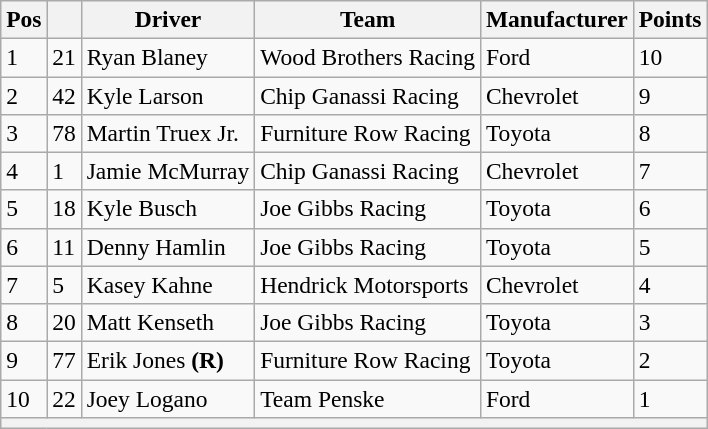<table class="wikitable" style="font-size:98%">
<tr>
<th>Pos</th>
<th></th>
<th>Driver</th>
<th>Team</th>
<th>Manufacturer</th>
<th>Points</th>
</tr>
<tr>
<td>1</td>
<td>21</td>
<td>Ryan Blaney</td>
<td>Wood Brothers Racing</td>
<td>Ford</td>
<td>10</td>
</tr>
<tr>
<td>2</td>
<td>42</td>
<td>Kyle Larson</td>
<td>Chip Ganassi Racing</td>
<td>Chevrolet</td>
<td>9</td>
</tr>
<tr>
<td>3</td>
<td>78</td>
<td>Martin Truex Jr.</td>
<td>Furniture Row Racing</td>
<td>Toyota</td>
<td>8</td>
</tr>
<tr>
<td>4</td>
<td>1</td>
<td>Jamie McMurray</td>
<td>Chip Ganassi Racing</td>
<td>Chevrolet</td>
<td>7</td>
</tr>
<tr>
<td>5</td>
<td>18</td>
<td>Kyle Busch</td>
<td>Joe Gibbs Racing</td>
<td>Toyota</td>
<td>6</td>
</tr>
<tr>
<td>6</td>
<td>11</td>
<td>Denny Hamlin</td>
<td>Joe Gibbs Racing</td>
<td>Toyota</td>
<td>5</td>
</tr>
<tr>
<td>7</td>
<td>5</td>
<td>Kasey Kahne</td>
<td>Hendrick Motorsports</td>
<td>Chevrolet</td>
<td>4</td>
</tr>
<tr>
<td>8</td>
<td>20</td>
<td>Matt Kenseth</td>
<td>Joe Gibbs Racing</td>
<td>Toyota</td>
<td>3</td>
</tr>
<tr>
<td>9</td>
<td>77</td>
<td>Erik Jones <strong>(R)</strong></td>
<td>Furniture Row Racing</td>
<td>Toyota</td>
<td>2</td>
</tr>
<tr>
<td>10</td>
<td>22</td>
<td>Joey Logano</td>
<td>Team Penske</td>
<td>Ford</td>
<td>1</td>
</tr>
<tr>
<th colspan="6"></th>
</tr>
</table>
